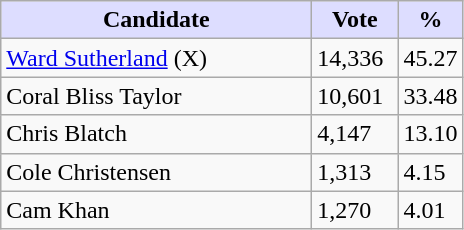<table class="wikitable">
<tr>
<th style="background:#ddf; width:200px;">Candidate</th>
<th style="background:#ddf; width:50px;">Vote</th>
<th style="background:#ddf; width:30px;">%</th>
</tr>
<tr>
<td><a href='#'>Ward Sutherland</a> (X)</td>
<td>14,336</td>
<td>45.27</td>
</tr>
<tr>
<td>Coral Bliss Taylor</td>
<td>10,601</td>
<td>33.48</td>
</tr>
<tr>
<td>Chris Blatch</td>
<td>4,147</td>
<td>13.10</td>
</tr>
<tr>
<td>Cole Christensen</td>
<td>1,313</td>
<td>4.15</td>
</tr>
<tr>
<td>Cam Khan</td>
<td>1,270</td>
<td>4.01</td>
</tr>
</table>
